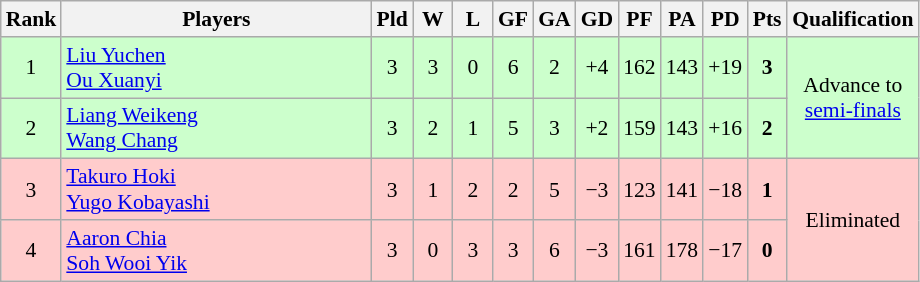<table class="wikitable" style="font-size:90%; text-align:center">
<tr>
<th width="20">Rank</th>
<th width="200">Players</th>
<th width="20">Pld</th>
<th width="20">W</th>
<th width="20">L</th>
<th width="20">GF</th>
<th width="20">GA</th>
<th width="20">GD</th>
<th width="20">PF</th>
<th width="20">PA</th>
<th width="20">PD</th>
<th width="20">Pts</th>
<th width="20">Qualification</th>
</tr>
<tr bgcolor="#ccffcc">
<td>1</td>
<td align="left"> <a href='#'>Liu Yuchen</a><br> <a href='#'>Ou Xuanyi</a></td>
<td>3</td>
<td>3</td>
<td>0</td>
<td>6</td>
<td>2</td>
<td>+4</td>
<td>162</td>
<td>143</td>
<td>+19</td>
<td><strong>3</strong></td>
<td rowspan="2">Advance to <a href='#'>semi-finals</a></td>
</tr>
<tr bgcolor="#ccffcc">
<td>2</td>
<td align="left"> <a href='#'>Liang Weikeng</a><br> <a href='#'>Wang Chang</a></td>
<td>3</td>
<td>2</td>
<td>1</td>
<td>5</td>
<td>3</td>
<td>+2</td>
<td>159</td>
<td>143</td>
<td>+16</td>
<td><strong>2</strong></td>
</tr>
<tr bgcolor="#ffcccc">
<td>3</td>
<td align="left"> <a href='#'>Takuro Hoki</a><br> <a href='#'>Yugo Kobayashi</a></td>
<td>3</td>
<td>1</td>
<td>2</td>
<td>2</td>
<td>5</td>
<td>−3</td>
<td>123</td>
<td>141</td>
<td>−18</td>
<td><strong>1</strong></td>
<td rowspan="2">Eliminated</td>
</tr>
<tr bgcolor="#ffcccc">
<td>4</td>
<td align="left"> <a href='#'>Aaron Chia</a><br> <a href='#'>Soh Wooi Yik</a></td>
<td>3</td>
<td>0</td>
<td>3</td>
<td>3</td>
<td>6</td>
<td>−3</td>
<td>161</td>
<td>178</td>
<td>−17</td>
<td><strong>0</strong></td>
</tr>
</table>
